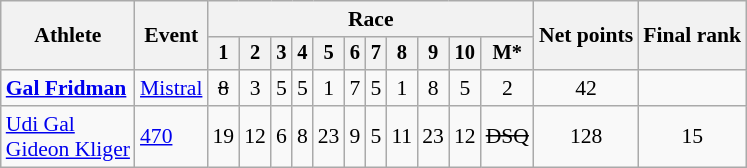<table class="wikitable" style="font-size:90%">
<tr>
<th rowspan=2>Athlete</th>
<th rowspan=2>Event</th>
<th colspan=11>Race</th>
<th rowspan=2>Net points</th>
<th rowspan=2>Final rank</th>
</tr>
<tr style="font-size:95%">
<th>1</th>
<th>2</th>
<th>3</th>
<th>4</th>
<th>5</th>
<th>6</th>
<th>7</th>
<th>8</th>
<th>9</th>
<th>10</th>
<th>M*</th>
</tr>
<tr align=center>
<td align=left><strong><a href='#'>Gal Fridman</a></strong></td>
<td align=left><a href='#'>Mistral</a></td>
<td><s>8</s></td>
<td>3</td>
<td>5</td>
<td>5</td>
<td>1</td>
<td>7</td>
<td>5</td>
<td>1</td>
<td>8</td>
<td>5</td>
<td>2</td>
<td>42</td>
<td></td>
</tr>
<tr align=center>
<td align=left><a href='#'>Udi Gal</a><br><a href='#'>Gideon Kliger</a></td>
<td align=left><a href='#'>470</a></td>
<td>19</td>
<td>12</td>
<td>6</td>
<td>8</td>
<td>23</td>
<td>9</td>
<td>5</td>
<td>11</td>
<td>23</td>
<td>12</td>
<td><s>DSQ</s></td>
<td>128</td>
<td>15</td>
</tr>
</table>
